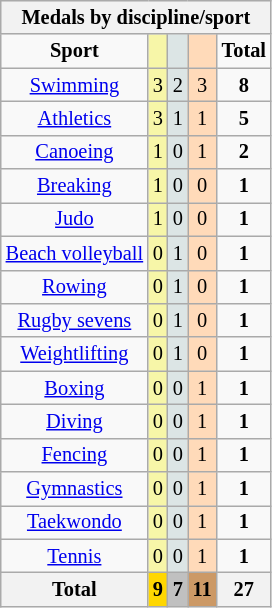<table class="wikitable" style="font-size:85%">
<tr style="background:#efefef;">
<th colspan=7><strong>Medals by discipline/sport</strong></th>
</tr>
<tr align=center>
<td><strong>Sport</strong></td>
<td bgcolor=#f7f6a8></td>
<td bgcolor=#dce5e5></td>
<td bgcolor=#ffdab9></td>
<td><strong>Total</strong></td>
</tr>
<tr align=center>
<td><a href='#'>Swimming</a></td>
<td style="background:#F7F6A8;">3</td>
<td style="background:#DCE5E5;">2</td>
<td style="background:#FFDAB9;">3</td>
<td><strong>8</strong></td>
</tr>
<tr align=center>
<td><a href='#'>Athletics</a></td>
<td style="background:#F7F6A8;">3</td>
<td style="background:#DCE5E5;">1</td>
<td style="background:#FFDAB9;">1</td>
<td><strong>5</strong></td>
</tr>
<tr align=center>
<td><a href='#'>Canoeing</a></td>
<td style="background:#F7F6A8;">1</td>
<td style="background:#DCE5E5;">0</td>
<td style="background:#FFDAB9;">1</td>
<td><strong>2</strong></td>
</tr>
<tr align=center>
<td><a href='#'>Breaking</a></td>
<td style="background:#F7F6A8;">1</td>
<td style="background:#DCE5E5;">0</td>
<td style="background:#FFDAB9;">0</td>
<td><strong>1</strong></td>
</tr>
<tr align=center>
<td><a href='#'>Judo</a></td>
<td style="background:#F7F6A8;">1</td>
<td style="background:#DCE5E5;">0</td>
<td style="background:#FFDAB9;">0</td>
<td><strong>1</strong></td>
</tr>
<tr align=center>
<td><a href='#'>Beach volleyball</a></td>
<td style="background:#F7F6A8;">0</td>
<td style="background:#DCE5E5;">1</td>
<td style="background:#FFDAB9;">0</td>
<td><strong>1</strong></td>
</tr>
<tr align=center>
<td><a href='#'>Rowing</a></td>
<td style="background:#F7F6A8;">0</td>
<td style="background:#DCE5E5;">1</td>
<td style="background:#FFDAB9;">0</td>
<td><strong>1</strong></td>
</tr>
<tr align=center>
<td><a href='#'>Rugby sevens</a></td>
<td style="background:#F7F6A8;">0</td>
<td style="background:#DCE5E5;">1</td>
<td style="background:#FFDAB9;">0</td>
<td><strong>1</strong></td>
</tr>
<tr align=center>
<td><a href='#'>Weightlifting</a></td>
<td style="background:#F7F6A8;">0</td>
<td style="background:#DCE5E5;">1</td>
<td style="background:#FFDAB9;">0</td>
<td><strong>1</strong></td>
</tr>
<tr align=center>
<td><a href='#'>Boxing</a></td>
<td style="background:#F7F6A8;">0</td>
<td style="background:#DCE5E5;">0</td>
<td style="background:#FFDAB9;">1</td>
<td><strong>1</strong></td>
</tr>
<tr align=center>
<td><a href='#'>Diving</a></td>
<td style="background:#F7F6A8;">0</td>
<td style="background:#DCE5E5;">0</td>
<td style="background:#FFDAB9;">1</td>
<td><strong>1</strong></td>
</tr>
<tr align=center>
<td><a href='#'>Fencing</a></td>
<td style="background:#F7F6A8;">0</td>
<td style="background:#DCE5E5;">0</td>
<td style="background:#FFDAB9;">1</td>
<td><strong>1</strong></td>
</tr>
<tr align=center>
<td><a href='#'>Gymnastics</a></td>
<td style="background:#F7F6A8;">0</td>
<td style="background:#DCE5E5;">0</td>
<td style="background:#FFDAB9;">1</td>
<td><strong>1</strong></td>
</tr>
<tr align=center>
<td><a href='#'>Taekwondo</a></td>
<td style="background:#F7F6A8;">0</td>
<td style="background:#DCE5E5;">0</td>
<td style="background:#FFDAB9;">1</td>
<td><strong>1</strong></td>
</tr>
<tr align=center>
<td><a href='#'>Tennis</a></td>
<td style="background:#F7F6A8;">0</td>
<td style="background:#DCE5E5;">0</td>
<td style="background:#FFDAB9;">1</td>
<td><strong>1</strong></td>
</tr>
<tr align=center>
<th><strong>Total</strong></th>
<th style="background:gold;"><strong>9</strong></th>
<th style="background:silver;"><strong>7</strong></th>
<th style="background:#c96;"><strong>11</strong></th>
<th><strong>27</strong></th>
</tr>
</table>
